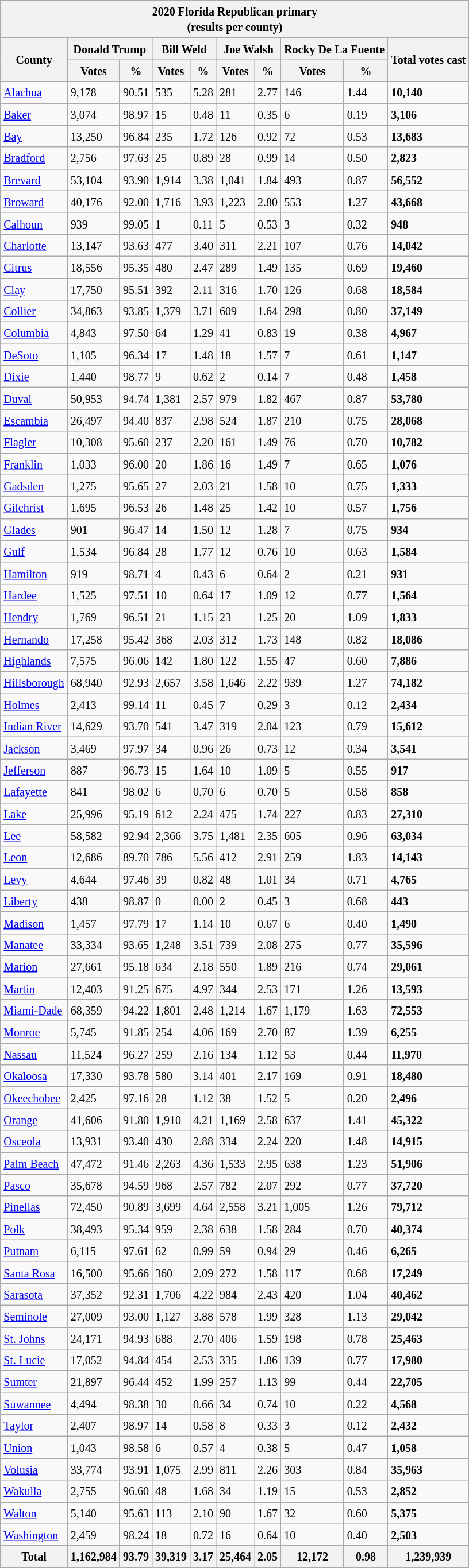<table class="wikitable sortable mw-collapsible mw-collapsed">
<tr>
<th colspan="10"><small>2020 Florida Republican primary</small><br><small>(results per county)</small></th>
</tr>
<tr>
<th rowspan="2"><small>County</small></th>
<th colspan="2"><small>Donald Trump</small></th>
<th colspan="2"><small>Bill Weld</small></th>
<th colspan="2"><small>Joe Walsh</small></th>
<th colspan="2"><small>Rocky De La Fuente</small></th>
<th rowspan="2"><small>Total votes cast</small></th>
</tr>
<tr>
<th><small>Votes</small></th>
<th><small>%</small></th>
<th><small>Votes</small></th>
<th><small>%</small></th>
<th><small>Votes</small></th>
<th><small>%</small></th>
<th><small>Votes</small></th>
<th><small>%</small></th>
</tr>
<tr>
<td><a href='#'><small>Alachua</small></a></td>
<td><small>9,178</small></td>
<td><small>90.51</small></td>
<td><small>535</small></td>
<td><small>5.28</small></td>
<td><small>281</small></td>
<td><small>2.77</small></td>
<td><small>146</small></td>
<td><small>1.44</small></td>
<td><strong><small>10,140</small></strong></td>
</tr>
<tr>
<td><a href='#'><small>Baker</small></a></td>
<td><small>3,074</small></td>
<td><small>98.97</small></td>
<td><small>15</small></td>
<td><small>0.48</small></td>
<td><small>11</small></td>
<td><small>0.35</small></td>
<td><small>6</small></td>
<td><small>0.19</small></td>
<td><strong><small>3,106</small></strong></td>
</tr>
<tr>
<td><a href='#'><small>Bay</small></a></td>
<td><small>13,250</small></td>
<td><small>96.84</small></td>
<td><small>235</small></td>
<td><small>1.72</small></td>
<td><small>126</small></td>
<td><small>0.92</small></td>
<td><small>72</small></td>
<td><small>0.53</small></td>
<td><strong><small>13,683</small></strong></td>
</tr>
<tr>
<td><a href='#'><small>Bradford</small></a></td>
<td><small>2,756</small></td>
<td><small>97.63</small></td>
<td><small>25</small></td>
<td><small>0.89</small></td>
<td><small>28</small></td>
<td><small>0.99</small></td>
<td><small>14</small></td>
<td><small>0.50</small></td>
<td><strong><small>2,823</small></strong></td>
</tr>
<tr>
<td><a href='#'><small>Brevard</small></a></td>
<td><small>53,104</small></td>
<td><small>93.90</small></td>
<td><small>1,914</small></td>
<td><small>3.38</small></td>
<td><small>1,041</small></td>
<td><small>1.84</small></td>
<td><small>493</small></td>
<td><small>0.87</small></td>
<td><strong><small>56,552</small></strong></td>
</tr>
<tr>
<td><a href='#'><small>Broward</small></a></td>
<td><small>40,176</small></td>
<td><small>92.00</small></td>
<td><small>1,716</small></td>
<td><small>3.93</small></td>
<td><small>1,223</small></td>
<td><small>2.80</small></td>
<td><small>553</small></td>
<td><small>1.27</small></td>
<td><strong><small>43,668</small></strong></td>
</tr>
<tr>
<td><a href='#'><small>Calhoun</small></a></td>
<td><small>939</small></td>
<td><small>99.05</small></td>
<td><small>1</small></td>
<td><small>0.11</small></td>
<td><small>5</small></td>
<td><small>0.53</small></td>
<td><small>3</small></td>
<td><small>0.32</small></td>
<td><strong><small>948</small></strong></td>
</tr>
<tr>
<td><a href='#'><small>Charlotte</small></a></td>
<td><small>13,147</small></td>
<td><small>93.63</small></td>
<td><small>477</small></td>
<td><small>3.40</small></td>
<td><small>311</small></td>
<td><small>2.21</small></td>
<td><small>107</small></td>
<td><small>0.76</small></td>
<td><strong><small>14,042</small></strong></td>
</tr>
<tr>
<td><a href='#'><small>Citrus</small></a></td>
<td><small>18,556</small></td>
<td><small>95.35</small></td>
<td><small>480</small></td>
<td><small>2.47</small></td>
<td><small>289</small></td>
<td><small>1.49</small></td>
<td><small>135</small></td>
<td><small>0.69</small></td>
<td><strong><small>19,460</small></strong></td>
</tr>
<tr>
<td><a href='#'><small>Clay</small></a></td>
<td><small>17,750</small></td>
<td><small>95.51</small></td>
<td><small>392</small></td>
<td><small>2.11</small></td>
<td><small>316</small></td>
<td><small>1.70</small></td>
<td><small>126</small></td>
<td><small>0.68</small></td>
<td><strong><small>18,584</small></strong></td>
</tr>
<tr>
<td><a href='#'><small>Collier</small></a></td>
<td><small>34,863</small></td>
<td><small>93.85</small></td>
<td><small>1,379</small></td>
<td><small>3.71</small></td>
<td><small>609</small></td>
<td><small>1.64</small></td>
<td><small>298</small></td>
<td><small>0.80</small></td>
<td><strong><small>37,149</small></strong></td>
</tr>
<tr>
<td><a href='#'><small>Columbia</small></a></td>
<td><small>4,843</small></td>
<td><small>97.50</small></td>
<td><small>64</small></td>
<td><small>1.29</small></td>
<td><small>41</small></td>
<td><small>0.83</small></td>
<td><small>19</small></td>
<td><small>0.38</small></td>
<td><strong><small>4,967</small></strong></td>
</tr>
<tr>
<td><a href='#'><small>DeSoto</small></a></td>
<td><small>1,105</small></td>
<td><small>96.34</small></td>
<td><small>17</small></td>
<td><small>1.48</small></td>
<td><small>18</small></td>
<td><small>1.57</small></td>
<td><small>7</small></td>
<td><small>0.61</small></td>
<td><strong><small>1,147</small></strong></td>
</tr>
<tr>
<td><a href='#'><small>Dixie</small></a></td>
<td><small>1,440</small></td>
<td><small>98.77</small></td>
<td><small>9</small></td>
<td><small>0.62</small></td>
<td><small>2</small></td>
<td><small>0.14</small></td>
<td><small>7</small></td>
<td><small>0.48</small></td>
<td><strong><small>1,458</small></strong></td>
</tr>
<tr>
<td><a href='#'><small>Duval</small></a></td>
<td><small>50,953</small></td>
<td><small>94.74</small></td>
<td><small>1,381</small></td>
<td><small>2.57</small></td>
<td><small>979</small></td>
<td><small>1.82</small></td>
<td><small>467</small></td>
<td><small>0.87</small></td>
<td><strong><small>53,780</small></strong></td>
</tr>
<tr>
<td><a href='#'><small>Escambia</small></a></td>
<td><small>26,497</small></td>
<td><small>94.40</small></td>
<td><small>837</small></td>
<td><small>2.98</small></td>
<td><small>524</small></td>
<td><small>1.87</small></td>
<td><small>210</small></td>
<td><small>0.75</small></td>
<td><strong><small>28,068</small></strong></td>
</tr>
<tr>
<td><a href='#'><small>Flagler</small></a></td>
<td><small>10,308</small></td>
<td><small>95.60</small></td>
<td><small>237</small></td>
<td><small>2.20</small></td>
<td><small>161</small></td>
<td><small>1.49</small></td>
<td><small>76</small></td>
<td><small>0.70</small></td>
<td><strong><small>10,782</small></strong></td>
</tr>
<tr>
<td><a href='#'><small>Franklin</small></a></td>
<td><small>1,033</small></td>
<td><small>96.00</small></td>
<td><small>20</small></td>
<td><small>1.86</small></td>
<td><small>16</small></td>
<td><small>1.49</small></td>
<td><small>7</small></td>
<td><small>0.65</small></td>
<td><strong><small>1,076</small></strong></td>
</tr>
<tr>
<td><a href='#'><small>Gadsden</small></a></td>
<td><small>1,275</small></td>
<td><small>95.65</small></td>
<td><small>27</small></td>
<td><small>2.03</small></td>
<td><small>21</small></td>
<td><small>1.58</small></td>
<td><small>10</small></td>
<td><small>0.75</small></td>
<td><strong><small>1,333</small></strong></td>
</tr>
<tr>
<td><a href='#'><small>Gilchrist</small></a></td>
<td><small>1,695</small></td>
<td><small>96.53</small></td>
<td><small>26</small></td>
<td><small>1.48</small></td>
<td><small>25</small></td>
<td><small>1.42</small></td>
<td><small>10</small></td>
<td><small>0.57</small></td>
<td><strong><small>1,756</small></strong></td>
</tr>
<tr>
<td><a href='#'><small>Glades</small></a></td>
<td><small>901</small></td>
<td><small>96.47</small></td>
<td><small>14</small></td>
<td><small>1.50</small></td>
<td><small>12</small></td>
<td><small>1.28</small></td>
<td><small>7</small></td>
<td><small>0.75</small></td>
<td><strong><small>934</small></strong></td>
</tr>
<tr>
<td><a href='#'><small>Gulf</small></a></td>
<td><small>1,534</small></td>
<td><small>96.84</small></td>
<td><small>28</small></td>
<td><small>1.77</small></td>
<td><small>12</small></td>
<td><small>0.76</small></td>
<td><small>10</small></td>
<td><small>0.63</small></td>
<td><strong><small>1,584</small></strong></td>
</tr>
<tr>
<td><a href='#'><small>Hamilton</small></a></td>
<td><small>919</small></td>
<td><small>98.71</small></td>
<td><small>4</small></td>
<td><small>0.43</small></td>
<td><small>6</small></td>
<td><small>0.64</small></td>
<td><small>2</small></td>
<td><small>0.21</small></td>
<td><strong><small>931</small></strong></td>
</tr>
<tr>
<td><a href='#'><small>Hardee</small></a></td>
<td><small>1,525</small></td>
<td><small>97.51</small></td>
<td><small>10</small></td>
<td><small>0.64</small></td>
<td><small>17</small></td>
<td><small>1.09</small></td>
<td><small>12</small></td>
<td><small>0.77</small></td>
<td><strong><small>1,564</small></strong></td>
</tr>
<tr>
<td><a href='#'><small>Hendry</small></a></td>
<td><small>1,769</small></td>
<td><small>96.51</small></td>
<td><small>21</small></td>
<td><small>1.15</small></td>
<td><small>23</small></td>
<td><small>1.25</small></td>
<td><small>20</small></td>
<td><small>1.09</small></td>
<td><strong><small>1,833</small></strong></td>
</tr>
<tr>
<td><a href='#'><small>Hernando</small></a></td>
<td><small>17,258</small></td>
<td><small>95.42</small></td>
<td><small>368</small></td>
<td><small>2.03</small></td>
<td><small>312</small></td>
<td><small>1.73</small></td>
<td><small>148</small></td>
<td><small>0.82</small></td>
<td><strong><small>18,086</small></strong></td>
</tr>
<tr>
<td><a href='#'><small>Highlands</small></a></td>
<td><small>7,575</small></td>
<td><small>96.06</small></td>
<td><small>142</small></td>
<td><small>1.80</small></td>
<td><small>122</small></td>
<td><small>1.55</small></td>
<td><small>47</small></td>
<td><small>0.60</small></td>
<td><strong><small>7,886</small></strong></td>
</tr>
<tr>
<td><a href='#'><small>Hillsborough</small></a></td>
<td><small>68,940</small></td>
<td><small>92.93</small></td>
<td><small>2,657</small></td>
<td><small>3.58</small></td>
<td><small>1,646</small></td>
<td><small>2.22</small></td>
<td><small>939</small></td>
<td><small>1.27</small></td>
<td><strong><small>74,182</small></strong></td>
</tr>
<tr>
<td><a href='#'><small>Holmes</small></a></td>
<td><small>2,413</small></td>
<td><small>99.14</small></td>
<td><small>11</small></td>
<td><small>0.45</small></td>
<td><small>7</small></td>
<td><small>0.29</small></td>
<td><small>3</small></td>
<td><small>0.12</small></td>
<td><strong><small>2,434</small></strong></td>
</tr>
<tr>
<td><a href='#'><small>Indian River</small></a></td>
<td><small>14,629</small></td>
<td><small>93.70</small></td>
<td><small>541</small></td>
<td><small>3.47</small></td>
<td><small>319</small></td>
<td><small>2.04</small></td>
<td><small>123</small></td>
<td><small>0.79</small></td>
<td><strong><small>15,612</small></strong></td>
</tr>
<tr>
<td><a href='#'><small>Jackson</small></a></td>
<td><small>3,469</small></td>
<td><small>97.97</small></td>
<td><small>34</small></td>
<td><small>0.96</small></td>
<td><small>26</small></td>
<td><small>0.73</small></td>
<td><small>12</small></td>
<td><small>0.34</small></td>
<td><strong><small>3,541</small></strong></td>
</tr>
<tr>
<td><a href='#'><small>Jefferson</small></a></td>
<td><small>887</small></td>
<td><small>96.73</small></td>
<td><small>15</small></td>
<td><small>1.64</small></td>
<td><small>10</small></td>
<td><small>1.09</small></td>
<td><small>5</small></td>
<td><small>0.55</small></td>
<td><strong><small>917</small></strong></td>
</tr>
<tr>
<td><a href='#'><small>Lafayette</small></a></td>
<td><small>841</small></td>
<td><small>98.02</small></td>
<td><small>6</small></td>
<td><small>0.70</small></td>
<td><small>6</small></td>
<td><small>0.70</small></td>
<td><small>5</small></td>
<td><small>0.58</small></td>
<td><strong><small>858</small></strong></td>
</tr>
<tr>
<td><a href='#'><small>Lake</small></a></td>
<td><small>25,996</small></td>
<td><small>95.19</small></td>
<td><small>612</small></td>
<td><small>2.24</small></td>
<td><small>475</small></td>
<td><small>1.74</small></td>
<td><small>227</small></td>
<td><small>0.83</small></td>
<td><strong><small>27,310</small></strong></td>
</tr>
<tr>
<td><a href='#'><small>Lee</small></a></td>
<td><small>58,582</small></td>
<td><small>92.94</small></td>
<td><small>2,366</small></td>
<td><small>3.75</small></td>
<td><small>1,481</small></td>
<td><small>2.35</small></td>
<td><small>605</small></td>
<td><small>0.96</small></td>
<td><strong><small>63,034</small></strong></td>
</tr>
<tr>
<td><a href='#'><small>Leon</small></a></td>
<td><small>12,686</small></td>
<td><small>89.70</small></td>
<td><small>786</small></td>
<td><small>5.56</small></td>
<td><small>412</small></td>
<td><small>2.91</small></td>
<td><small>259</small></td>
<td><small>1.83</small></td>
<td><strong><small>14,143</small></strong></td>
</tr>
<tr>
<td><a href='#'><small>Levy</small></a></td>
<td><small>4,644</small></td>
<td><small>97.46</small></td>
<td><small>39</small></td>
<td><small>0.82</small></td>
<td><small>48</small></td>
<td><small>1.01</small></td>
<td><small>34</small></td>
<td><small>0.71</small></td>
<td><strong><small>4,765</small></strong></td>
</tr>
<tr>
<td><a href='#'><small>Liberty</small></a></td>
<td><small>438</small></td>
<td><small>98.87</small></td>
<td><small>0</small></td>
<td><small>0.00</small></td>
<td><small>2</small></td>
<td><small>0.45</small></td>
<td><small>3</small></td>
<td><small>0.68</small></td>
<td><strong><small>443</small></strong></td>
</tr>
<tr>
<td><a href='#'><small>Madison</small></a></td>
<td><small>1,457</small></td>
<td><small>97.79</small></td>
<td><small>17</small></td>
<td><small>1.14</small></td>
<td><small>10</small></td>
<td><small>0.67</small></td>
<td><small>6</small></td>
<td><small>0.40</small></td>
<td><strong><small>1,490</small></strong></td>
</tr>
<tr>
<td><a href='#'><small>Manatee</small></a></td>
<td><small>33,334</small></td>
<td><small>93.65</small></td>
<td><small>1,248</small></td>
<td><small>3.51</small></td>
<td><small>739</small></td>
<td><small>2.08</small></td>
<td><small>275</small></td>
<td><small>0.77</small></td>
<td><strong><small>35,596</small></strong></td>
</tr>
<tr>
<td><a href='#'><small>Marion</small></a></td>
<td><small>27,661</small></td>
<td><small>95.18</small></td>
<td><small>634</small></td>
<td><small>2.18</small></td>
<td><small>550</small></td>
<td><small>1.89</small></td>
<td><small>216</small></td>
<td><small>0.74</small></td>
<td><strong><small>29,061</small></strong></td>
</tr>
<tr>
<td><a href='#'><small>Martin</small></a></td>
<td><small>12,403</small></td>
<td><small>91.25</small></td>
<td><small>675</small></td>
<td><small>4.97</small></td>
<td><small>344</small></td>
<td><small>2.53</small></td>
<td><small>171</small></td>
<td><small>1.26</small></td>
<td><strong><small>13,593</small></strong></td>
</tr>
<tr>
<td><a href='#'><small>Miami-Dade</small></a></td>
<td><small>68,359</small></td>
<td><small>94.22</small></td>
<td><small>1,801</small></td>
<td><small>2.48</small></td>
<td><small>1,214</small></td>
<td><small>1.67</small></td>
<td><small>1,179</small></td>
<td><small>1.63</small></td>
<td><strong><small>72,553</small></strong></td>
</tr>
<tr>
<td><a href='#'><small>Monroe</small></a></td>
<td><small>5,745</small></td>
<td><small>91.85</small></td>
<td><small>254</small></td>
<td><small>4.06</small></td>
<td><small>169</small></td>
<td><small>2.70</small></td>
<td><small>87</small></td>
<td><small>1.39</small></td>
<td><strong><small>6,255</small></strong></td>
</tr>
<tr>
<td><a href='#'><small>Nassau</small></a></td>
<td><small>11,524</small></td>
<td><small>96.27</small></td>
<td><small>259</small></td>
<td><small>2.16</small></td>
<td><small>134</small></td>
<td><small>1.12</small></td>
<td><small>53</small></td>
<td><small>0.44</small></td>
<td><strong><small>11,970</small></strong></td>
</tr>
<tr>
<td><a href='#'><small>Okaloosa</small></a></td>
<td><small>17,330</small></td>
<td><small>93.78</small></td>
<td><small>580</small></td>
<td><small>3.14</small></td>
<td><small>401</small></td>
<td><small>2.17</small></td>
<td><small>169</small></td>
<td><small>0.91</small></td>
<td><strong><small>18,480</small></strong></td>
</tr>
<tr>
<td><a href='#'><small>Okeechobee</small></a></td>
<td><small>2,425</small></td>
<td><small>97.16</small></td>
<td><small>28</small></td>
<td><small>1.12</small></td>
<td><small>38</small></td>
<td><small>1.52</small></td>
<td><small>5</small></td>
<td><small>0.20</small></td>
<td><strong><small>2,496</small></strong></td>
</tr>
<tr>
<td><a href='#'><small>Orange</small></a></td>
<td><small>41,606</small></td>
<td><small>91.80</small></td>
<td><small>1,910</small></td>
<td><small>4.21</small></td>
<td><small>1,169</small></td>
<td><small>2.58</small></td>
<td><small>637</small></td>
<td><small>1.41</small></td>
<td><strong><small>45,322</small></strong></td>
</tr>
<tr>
<td><a href='#'><small>Osceola</small></a></td>
<td><small>13,931</small></td>
<td><small>93.40</small></td>
<td><small>430</small></td>
<td><small>2.88</small></td>
<td><small>334</small></td>
<td><small>2.24</small></td>
<td><small>220</small></td>
<td><small>1.48</small></td>
<td><strong><small>14,915</small></strong></td>
</tr>
<tr>
<td><a href='#'><small>Palm Beach</small></a></td>
<td><small>47,472</small></td>
<td><small>91.46</small></td>
<td><small>2,263</small></td>
<td><small>4.36</small></td>
<td><small>1,533</small></td>
<td><small>2.95</small></td>
<td><small>638</small></td>
<td><small>1.23</small></td>
<td><strong><small>51,906</small></strong></td>
</tr>
<tr>
<td><a href='#'><small>Pasco</small></a></td>
<td><small>35,678</small></td>
<td><small>94.59</small></td>
<td><small>968</small></td>
<td><small>2.57</small></td>
<td><small>782</small></td>
<td><small>2.07</small></td>
<td><small>292</small></td>
<td><small>0.77</small></td>
<td><strong><small>37,720</small></strong></td>
</tr>
<tr>
<td><a href='#'><small>Pinellas</small></a></td>
<td><small>72,450</small></td>
<td><small>90.89</small></td>
<td><small>3,699</small></td>
<td><small>4.64</small></td>
<td><small>2,558</small></td>
<td><small>3.21</small></td>
<td><small>1,005</small></td>
<td><small>1.26</small></td>
<td><strong><small>79,712</small></strong></td>
</tr>
<tr>
<td><a href='#'><small>Polk</small></a></td>
<td><small>38,493</small></td>
<td><small>95.34</small></td>
<td><small>959</small></td>
<td><small>2.38</small></td>
<td><small>638</small></td>
<td><small>1.58</small></td>
<td><small>284</small></td>
<td><small>0.70</small></td>
<td><strong><small>40,374</small></strong></td>
</tr>
<tr>
<td><a href='#'><small>Putnam</small></a></td>
<td><small>6,115</small></td>
<td><small>97.61</small></td>
<td><small>62</small></td>
<td><small>0.99</small></td>
<td><small>59</small></td>
<td><small>0.94</small></td>
<td><small>29</small></td>
<td><small>0.46</small></td>
<td><strong><small>6,265</small></strong></td>
</tr>
<tr>
<td><a href='#'><small>Santa Rosa</small></a></td>
<td><small>16,500</small></td>
<td><small>95.66</small></td>
<td><small>360</small></td>
<td><small>2.09</small></td>
<td><small>272</small></td>
<td><small>1.58</small></td>
<td><small>117</small></td>
<td><small>0.68</small></td>
<td><strong><small>17,249</small></strong></td>
</tr>
<tr>
<td><a href='#'><small>Sarasota</small></a></td>
<td><small>37,352</small></td>
<td><small>92.31</small></td>
<td><small>1,706</small></td>
<td><small>4.22</small></td>
<td><small>984</small></td>
<td><small>2.43</small></td>
<td><small>420</small></td>
<td><small>1.04</small></td>
<td><strong><small>40,462</small></strong></td>
</tr>
<tr>
<td><a href='#'><small>Seminole</small></a></td>
<td><small>27,009</small></td>
<td><small>93.00</small></td>
<td><small>1,127</small></td>
<td><small>3.88</small></td>
<td><small>578</small></td>
<td><small>1.99</small></td>
<td><small>328</small></td>
<td><small>1.13</small></td>
<td><strong><small>29,042</small></strong></td>
</tr>
<tr>
<td><a href='#'><small>St. Johns</small></a></td>
<td><small>24,171</small></td>
<td><small>94.93</small></td>
<td><small>688</small></td>
<td><small>2.70</small></td>
<td><small>406</small></td>
<td><small>1.59</small></td>
<td><small>198</small></td>
<td><small>0.78</small></td>
<td><strong><small>25,463</small></strong></td>
</tr>
<tr>
<td><a href='#'><small>St. Lucie</small></a></td>
<td><small>17,052</small></td>
<td><small>94.84</small></td>
<td><small>454</small></td>
<td><small>2.53</small></td>
<td><small>335</small></td>
<td><small>1.86</small></td>
<td><small>139</small></td>
<td><small>0.77</small></td>
<td><strong><small>17,980</small></strong></td>
</tr>
<tr>
<td><a href='#'><small>Sumter</small></a></td>
<td><small>21,897</small></td>
<td><small>96.44</small></td>
<td><small>452</small></td>
<td><small>1.99</small></td>
<td><small>257</small></td>
<td><small>1.13</small></td>
<td><small>99</small></td>
<td><small>0.44</small></td>
<td><strong><small>22,705</small></strong></td>
</tr>
<tr>
<td><a href='#'><small>Suwannee</small></a></td>
<td><small>4,494</small></td>
<td><small>98.38</small></td>
<td><small>30</small></td>
<td><small>0.66</small></td>
<td><small>34</small></td>
<td><small>0.74</small></td>
<td><small>10</small></td>
<td><small>0.22</small></td>
<td><strong><small>4,568</small></strong></td>
</tr>
<tr>
<td><a href='#'><small>Taylor</small></a></td>
<td><small>2,407</small></td>
<td><small>98.97</small></td>
<td><small>14</small></td>
<td><small>0.58</small></td>
<td><small>8</small></td>
<td><small>0.33</small></td>
<td><small>3</small></td>
<td><small>0.12</small></td>
<td><strong><small>2,432</small></strong></td>
</tr>
<tr>
<td><a href='#'><small>Union</small></a></td>
<td><small>1,043</small></td>
<td><small>98.58</small></td>
<td><small>6</small></td>
<td><small>0.57</small></td>
<td><small>4</small></td>
<td><small>0.38</small></td>
<td><small>5</small></td>
<td><small>0.47</small></td>
<td><strong><small>1,058</small></strong></td>
</tr>
<tr>
<td><a href='#'><small>Volusia</small></a></td>
<td><small>33,774</small></td>
<td><small>93.91</small></td>
<td><small>1,075</small></td>
<td><small>2.99</small></td>
<td><small>811</small></td>
<td><small>2.26</small></td>
<td><small>303</small></td>
<td><small>0.84</small></td>
<td><strong><small>35,963</small></strong></td>
</tr>
<tr>
<td><a href='#'><small>Wakulla</small></a></td>
<td><small>2,755</small></td>
<td><small>96.60</small></td>
<td><small>48</small></td>
<td><small>1.68</small></td>
<td><small>34</small></td>
<td><small>1.19</small></td>
<td><small>15</small></td>
<td><small>0.53</small></td>
<td><strong><small>2,852</small></strong></td>
</tr>
<tr>
<td><a href='#'><small>Walton</small></a></td>
<td><small>5,140</small></td>
<td><small>95.63</small></td>
<td><small>113</small></td>
<td><small>2.10</small></td>
<td><small>90</small></td>
<td><small>1.67</small></td>
<td><small>32</small></td>
<td><small>0.60</small></td>
<td><strong><small>5,375</small></strong></td>
</tr>
<tr>
<td><a href='#'><small>Washington</small></a></td>
<td><small>2,459</small></td>
<td><small>98.24</small></td>
<td><small>18</small></td>
<td><small>0.72</small></td>
<td><small>16</small></td>
<td><small>0.64</small></td>
<td><small>10</small></td>
<td><small>0.40</small></td>
<td><strong><small>2,503</small></strong></td>
</tr>
<tr>
<th><small><strong>Total</strong></small></th>
<th><strong><small>1,162,984</small></strong></th>
<th><small><strong>93.79</strong></small></th>
<th><strong><small>39,319</small></strong></th>
<th><small><strong>3.17</strong></small></th>
<th><strong><small>25,464</small></strong></th>
<th><small><strong>2.05</strong></small></th>
<th><strong><small>12,172</small></strong></th>
<th><small><strong>0.98</strong></small></th>
<th><strong><small>1,239,939</small></strong></th>
</tr>
</table>
